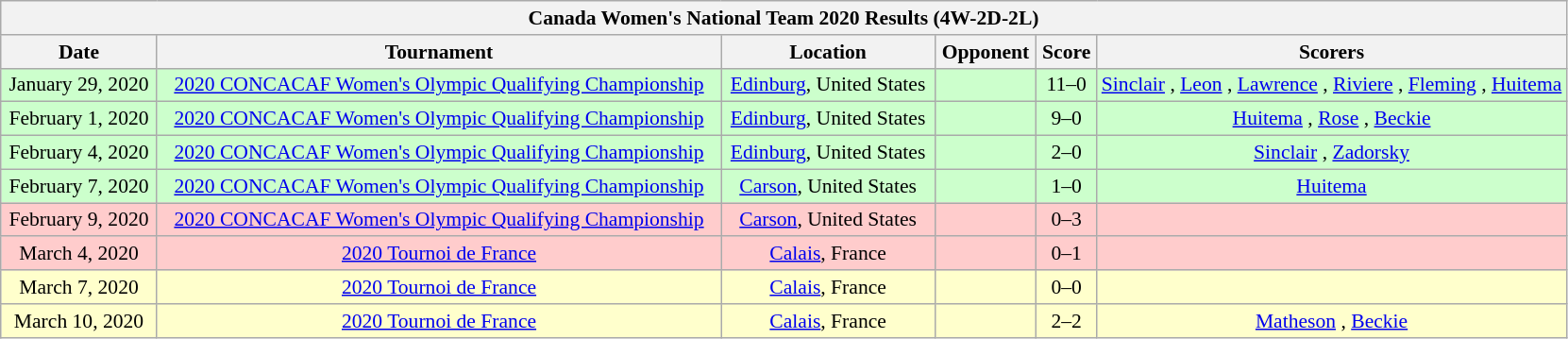<table class="wikitable collapsible collapsed" style="font-size:90%">
<tr>
<th colspan="6"><strong>Canada Women's National Team 2020 Results  (4W-2D-2L)</strong></th>
</tr>
<tr>
<th>Date</th>
<th>Tournament</th>
<th>Location</th>
<th>Opponent</th>
<th>Score</th>
<th width=30%>Scorers</th>
</tr>
<tr style="background:#cfc;">
<td style="text-align: center;">January 29, 2020</td>
<td style="text-align: center;"><a href='#'>2020 CONCACAF Women's Olympic Qualifying Championship</a></td>
<td style="text-align: center;"><a href='#'>Edinburg</a>, United States</td>
<td></td>
<td style="text-align: center;">11–0</td>
<td style="text-align: center;"><a href='#'>Sinclair</a> , <a href='#'>Leon</a> , <a href='#'>Lawrence</a> , <a href='#'>Riviere</a> , <a href='#'>Fleming</a> , <a href='#'>Huitema</a> </td>
</tr>
<tr style="background:#cfc;">
<td style="text-align: center;">February 1, 2020</td>
<td style="text-align: center;"><a href='#'>2020 CONCACAF Women's Olympic Qualifying Championship</a></td>
<td style="text-align: center;"><a href='#'>Edinburg</a>, United States</td>
<td></td>
<td style="text-align: center;">9–0</td>
<td style="text-align: center;"><a href='#'>Huitema</a> , <a href='#'>Rose</a> , <a href='#'>Beckie</a> </td>
</tr>
<tr style="background:#cfc;">
<td style="text-align: center;">February 4, 2020</td>
<td style="text-align: center;"><a href='#'>2020 CONCACAF Women's Olympic Qualifying Championship</a></td>
<td style="text-align: center;"><a href='#'>Edinburg</a>, United States</td>
<td></td>
<td style="text-align: center;">2–0</td>
<td style="text-align: center;"><a href='#'>Sinclair</a> , <a href='#'>Zadorsky</a> </td>
</tr>
<tr style="background:#cfc;">
<td style="text-align: center;">February 7, 2020</td>
<td style="text-align: center;"><a href='#'>2020 CONCACAF Women's Olympic Qualifying Championship</a></td>
<td style="text-align: center;"><a href='#'>Carson</a>, United States</td>
<td></td>
<td style="text-align: center;">1–0</td>
<td style="text-align: center;"><a href='#'>Huitema</a> </td>
</tr>
<tr style="background:#fcc;">
<td style="text-align: center;">February 9, 2020</td>
<td style="text-align: center;"><a href='#'>2020 CONCACAF Women's Olympic Qualifying Championship</a></td>
<td style="text-align: center;"><a href='#'>Carson</a>, United States</td>
<td></td>
<td style="text-align: center;">0–3</td>
<td style="text-align: center;"></td>
</tr>
<tr style="background:#fcc;">
<td style="text-align: center;">March 4, 2020</td>
<td style="text-align: center;"><a href='#'>2020 Tournoi de France</a></td>
<td style="text-align: center;"><a href='#'>Calais</a>, France</td>
<td></td>
<td style="text-align: center;">0–1</td>
<td style="text-align: center;"></td>
</tr>
<tr style="background:#ffc;">
<td style="text-align: center;">March 7, 2020</td>
<td style="text-align: center;"><a href='#'>2020 Tournoi de France</a></td>
<td style="text-align: center;"><a href='#'>Calais</a>, France</td>
<td></td>
<td style="text-align: center;">0–0</td>
<td style="text-align: center;"></td>
</tr>
<tr style="background:#ffc;">
<td style="text-align: center;">March 10, 2020</td>
<td style="text-align: center;"><a href='#'>2020 Tournoi de France</a></td>
<td style="text-align: center;"><a href='#'>Calais</a>, France</td>
<td></td>
<td style="text-align: center;">2–2</td>
<td style="text-align: center;"><a href='#'>Matheson</a> , <a href='#'>Beckie</a> </td>
</tr>
</table>
